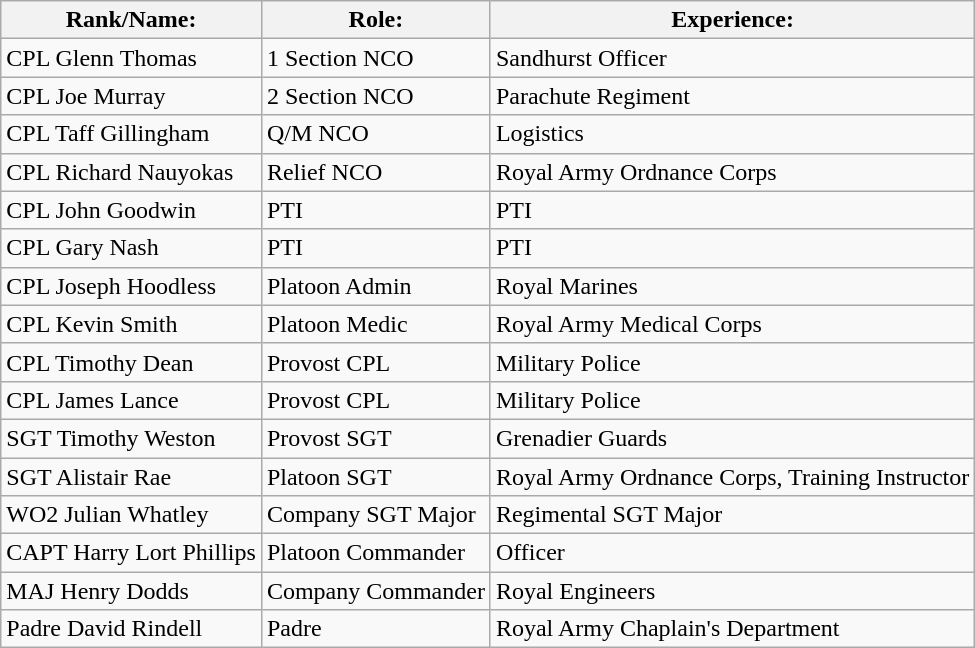<table class="wikitable">
<tr>
<th>Rank/Name:</th>
<th>Role:</th>
<th>Experience:</th>
</tr>
<tr>
<td>CPL Glenn Thomas</td>
<td>1 Section NCO</td>
<td>Sandhurst Officer</td>
</tr>
<tr>
<td>CPL Joe Murray</td>
<td>2 Section NCO</td>
<td>Parachute Regiment</td>
</tr>
<tr>
<td>CPL Taff Gillingham</td>
<td>Q/M NCO</td>
<td>Logistics</td>
</tr>
<tr>
<td>CPL Richard Nauyokas</td>
<td>Relief NCO</td>
<td>Royal Army Ordnance Corps</td>
</tr>
<tr>
<td>CPL John Goodwin</td>
<td>PTI</td>
<td>PTI</td>
</tr>
<tr>
<td>CPL Gary Nash</td>
<td>PTI</td>
<td>PTI</td>
</tr>
<tr>
<td>CPL Joseph Hoodless</td>
<td>Platoon Admin</td>
<td>Royal Marines</td>
</tr>
<tr>
<td>CPL Kevin Smith</td>
<td>Platoon Medic</td>
<td>Royal Army Medical Corps</td>
</tr>
<tr>
<td>CPL Timothy Dean</td>
<td>Provost CPL</td>
<td>Military Police</td>
</tr>
<tr>
<td>CPL James Lance</td>
<td>Provost CPL</td>
<td>Military Police</td>
</tr>
<tr>
<td>SGT Timothy Weston</td>
<td>Provost SGT</td>
<td>Grenadier Guards</td>
</tr>
<tr>
<td>SGT Alistair Rae</td>
<td>Platoon SGT</td>
<td>Royal Army Ordnance Corps, Training Instructor</td>
</tr>
<tr>
<td>WO2 Julian Whatley</td>
<td>Company SGT Major</td>
<td>Regimental SGT Major</td>
</tr>
<tr>
<td>CAPT Harry Lort Phillips</td>
<td>Platoon Commander</td>
<td>Officer</td>
</tr>
<tr>
<td>MAJ Henry Dodds</td>
<td>Company Commander</td>
<td>Royal Engineers</td>
</tr>
<tr>
<td>Padre David Rindell</td>
<td>Padre</td>
<td>Royal Army Chaplain's Department</td>
</tr>
</table>
